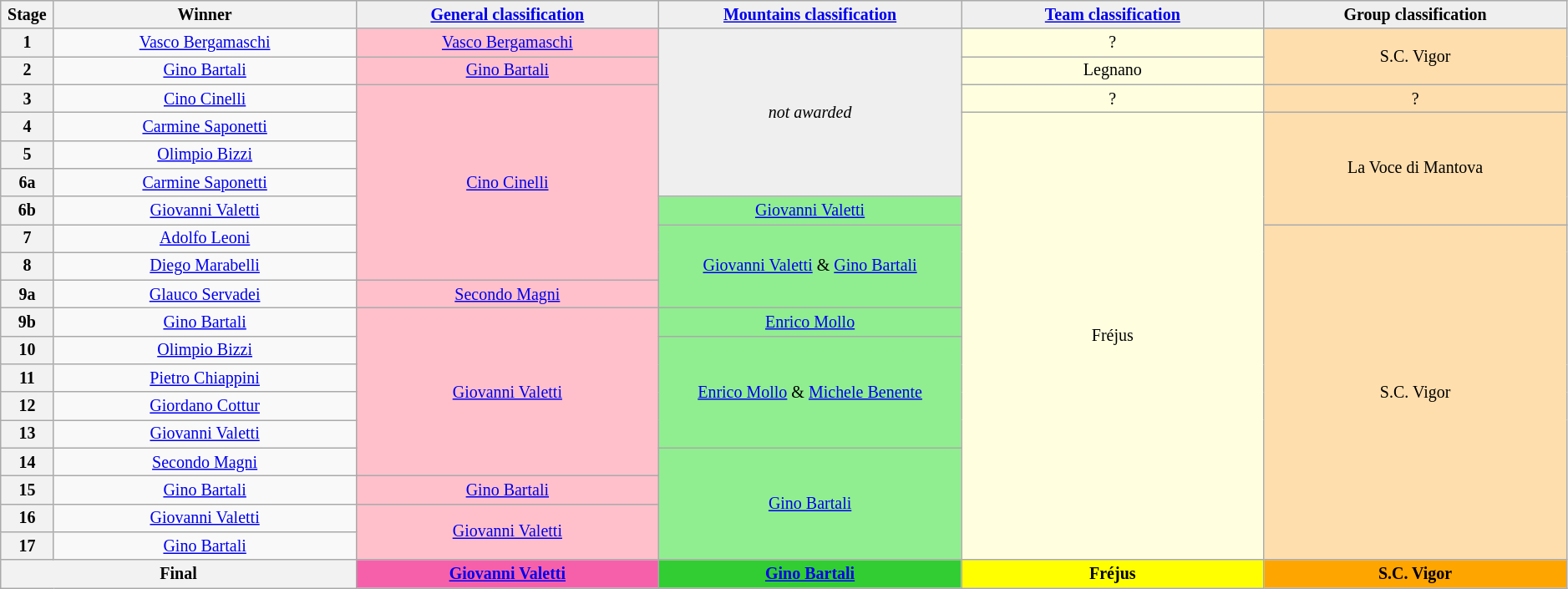<table class="wikitable" style="text-align: center; font-size:smaller;">
<tr style="background:#efefef;">
<th style="width:1%;">Stage</th>
<th style="width:14%;">Winner</th>
<th style="background:#efefef; width:14%;"><a href='#'>General classification</a><br></th>
<th style="background:#efefef; width:14%;"><a href='#'>Mountains classification</a></th>
<th style="background:#efefef; width:14%;"><a href='#'>Team classification</a></th>
<th style="background:#efefef; width:14%;">Group classification</th>
</tr>
<tr>
<th>1</th>
<td><a href='#'>Vasco Bergamaschi</a></td>
<td style="background:pink;" rowspan="1"><a href='#'>Vasco Bergamaschi</a></td>
<td style="background:#EFEFEF;" rowspan="6"><em>not awarded</em></td>
<td style="background:lightyellow;" rowspan="1">?</td>
<td style="background:navajowhite;" rowspan="2">S.C. Vigor</td>
</tr>
<tr>
<th>2</th>
<td><a href='#'>Gino Bartali</a></td>
<td style="background:pink;" rowspan="1"><a href='#'>Gino Bartali</a></td>
<td style="background:lightyellow;" rowspan="1">Legnano</td>
</tr>
<tr>
<th>3</th>
<td><a href='#'>Cino Cinelli</a></td>
<td style="background:pink;" rowspan="7"><a href='#'>Cino Cinelli</a></td>
<td style="background:lightyellow;" rowspan="1">?</td>
<td style="background:navajowhite;" rowspan="1">?</td>
</tr>
<tr>
<th>4</th>
<td><a href='#'>Carmine Saponetti</a></td>
<td style="background:lightyellow;" rowspan="16">Fréjus</td>
<td style="background:navajowhite;" rowspan="4">La Voce di Mantova</td>
</tr>
<tr>
<th>5</th>
<td><a href='#'>Olimpio Bizzi</a></td>
</tr>
<tr>
<th>6a</th>
<td><a href='#'>Carmine Saponetti</a></td>
</tr>
<tr>
<th>6b</th>
<td><a href='#'>Giovanni Valetti</a></td>
<td style="background:lightgreen;" rowspan="1"><a href='#'>Giovanni Valetti</a></td>
</tr>
<tr>
<th>7</th>
<td><a href='#'>Adolfo Leoni</a></td>
<td style="background:lightgreen;" rowspan="3"><a href='#'>Giovanni Valetti</a> & <a href='#'>Gino Bartali</a></td>
<td style="background:navajowhite;" rowspan="12">S.C. Vigor</td>
</tr>
<tr>
<th>8</th>
<td><a href='#'>Diego Marabelli</a></td>
</tr>
<tr>
<th>9a</th>
<td><a href='#'>Glauco Servadei</a></td>
<td style="background:pink;" rowspan="1"><a href='#'>Secondo Magni</a></td>
</tr>
<tr>
<th>9b</th>
<td><a href='#'>Gino Bartali</a></td>
<td style="background:pink;" rowspan="6"><a href='#'>Giovanni Valetti</a></td>
<td style="background:lightgreen;" rowspan="1"><a href='#'>Enrico Mollo</a></td>
</tr>
<tr>
<th>10</th>
<td><a href='#'>Olimpio Bizzi</a></td>
<td style="background:lightgreen;" rowspan="4"><a href='#'>Enrico Mollo</a> & <a href='#'>Michele Benente</a></td>
</tr>
<tr>
<th>11</th>
<td><a href='#'>Pietro Chiappini</a></td>
</tr>
<tr>
<th>12</th>
<td><a href='#'>Giordano Cottur</a></td>
</tr>
<tr>
<th>13</th>
<td><a href='#'>Giovanni Valetti</a></td>
</tr>
<tr>
<th>14</th>
<td><a href='#'>Secondo Magni</a></td>
<td style="background:lightgreen;" rowspan="4"><a href='#'>Gino Bartali</a></td>
</tr>
<tr>
<th>15</th>
<td><a href='#'>Gino Bartali</a></td>
<td style="background:pink;" rowspan="1"><a href='#'>Gino Bartali</a></td>
</tr>
<tr>
<th>16</th>
<td><a href='#'>Giovanni Valetti</a></td>
<td style="background:pink;" rowspan="2"><a href='#'>Giovanni Valetti</a></td>
</tr>
<tr>
<th>17</th>
<td><a href='#'>Gino Bartali</a></td>
</tr>
<tr>
<th colspan=2><strong>Final</strong></th>
<th style="background:#F660AB;"><strong><a href='#'>Giovanni Valetti</a></strong></th>
<th style="background:#32CD32;"><strong><a href='#'>Gino Bartali</a></strong></th>
<th style="background:yellow;"><strong>Fréjus</strong></th>
<th style="background:orange;"><strong>S.C. Vigor</strong></th>
</tr>
</table>
